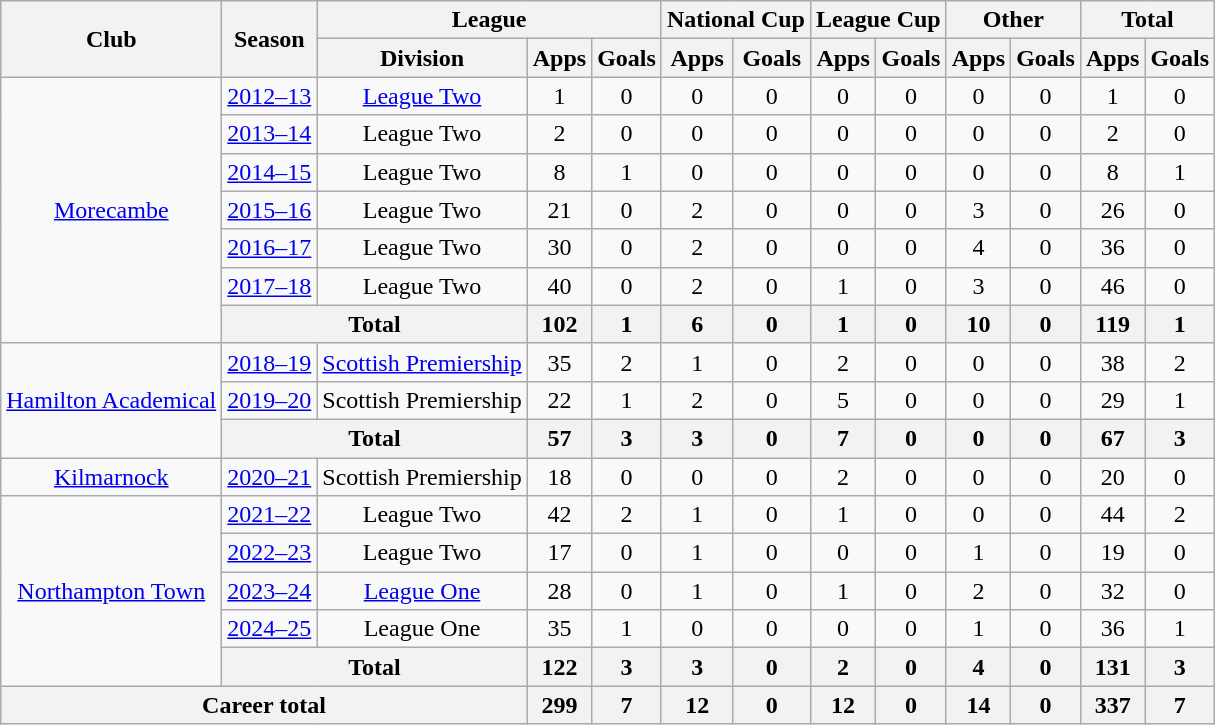<table class="wikitable" style="text-align:center">
<tr>
<th rowspan="2">Club</th>
<th rowspan="2">Season</th>
<th colspan="3">League</th>
<th colspan="2">National Cup</th>
<th colspan="2">League Cup</th>
<th colspan="2">Other</th>
<th colspan="2">Total</th>
</tr>
<tr>
<th>Division</th>
<th>Apps</th>
<th>Goals</th>
<th>Apps</th>
<th>Goals</th>
<th>Apps</th>
<th>Goals</th>
<th>Apps</th>
<th>Goals</th>
<th>Apps</th>
<th>Goals</th>
</tr>
<tr>
<td rowspan="7"><a href='#'>Morecambe</a></td>
<td><a href='#'>2012–13</a></td>
<td><a href='#'>League Two</a></td>
<td>1</td>
<td>0</td>
<td>0</td>
<td>0</td>
<td>0</td>
<td>0</td>
<td>0</td>
<td>0</td>
<td>1</td>
<td>0</td>
</tr>
<tr>
<td><a href='#'>2013–14</a></td>
<td>League Two</td>
<td>2</td>
<td>0</td>
<td>0</td>
<td>0</td>
<td>0</td>
<td>0</td>
<td>0</td>
<td>0</td>
<td>2</td>
<td>0</td>
</tr>
<tr>
<td><a href='#'>2014–15</a></td>
<td>League Two</td>
<td>8</td>
<td>1</td>
<td>0</td>
<td>0</td>
<td>0</td>
<td>0</td>
<td>0</td>
<td>0</td>
<td>8</td>
<td>1</td>
</tr>
<tr>
<td><a href='#'>2015–16</a></td>
<td>League Two</td>
<td>21</td>
<td>0</td>
<td>2</td>
<td>0</td>
<td>0</td>
<td>0</td>
<td>3</td>
<td>0</td>
<td>26</td>
<td>0</td>
</tr>
<tr>
<td><a href='#'>2016–17</a></td>
<td>League Two</td>
<td>30</td>
<td>0</td>
<td>2</td>
<td>0</td>
<td>0</td>
<td>0</td>
<td>4</td>
<td>0</td>
<td>36</td>
<td>0</td>
</tr>
<tr>
<td><a href='#'>2017–18</a></td>
<td>League Two</td>
<td>40</td>
<td>0</td>
<td>2</td>
<td>0</td>
<td>1</td>
<td>0</td>
<td>3</td>
<td>0</td>
<td>46</td>
<td>0</td>
</tr>
<tr>
<th colspan=2>Total</th>
<th>102</th>
<th>1</th>
<th>6</th>
<th>0</th>
<th>1</th>
<th>0</th>
<th>10</th>
<th>0</th>
<th>119</th>
<th>1</th>
</tr>
<tr>
<td rowspan=3><a href='#'>Hamilton Academical</a></td>
<td><a href='#'>2018–19</a></td>
<td><a href='#'>Scottish Premiership</a></td>
<td>35</td>
<td>2</td>
<td>1</td>
<td>0</td>
<td>2</td>
<td>0</td>
<td>0</td>
<td>0</td>
<td>38</td>
<td>2</td>
</tr>
<tr>
<td><a href='#'>2019–20</a></td>
<td>Scottish Premiership</td>
<td>22</td>
<td>1</td>
<td>2</td>
<td>0</td>
<td>5</td>
<td>0</td>
<td>0</td>
<td>0</td>
<td>29</td>
<td>1</td>
</tr>
<tr>
<th colspan=2>Total</th>
<th>57</th>
<th>3</th>
<th>3</th>
<th>0</th>
<th>7</th>
<th>0</th>
<th>0</th>
<th>0</th>
<th>67</th>
<th>3</th>
</tr>
<tr>
<td><a href='#'>Kilmarnock</a></td>
<td><a href='#'>2020–21</a></td>
<td>Scottish Premiership</td>
<td>18</td>
<td>0</td>
<td>0</td>
<td>0</td>
<td>2</td>
<td>0</td>
<td>0</td>
<td>0</td>
<td>20</td>
<td>0</td>
</tr>
<tr>
<td rowspan=5><a href='#'>Northampton Town</a></td>
<td><a href='#'>2021–22</a></td>
<td>League Two</td>
<td>42</td>
<td>2</td>
<td>1</td>
<td>0</td>
<td>1</td>
<td>0</td>
<td>0</td>
<td>0</td>
<td>44</td>
<td>2</td>
</tr>
<tr>
<td><a href='#'>2022–23</a></td>
<td>League Two</td>
<td>17</td>
<td>0</td>
<td>1</td>
<td>0</td>
<td>0</td>
<td>0</td>
<td>1</td>
<td>0</td>
<td>19</td>
<td>0</td>
</tr>
<tr>
<td><a href='#'>2023–24</a></td>
<td><a href='#'>League One</a></td>
<td>28</td>
<td>0</td>
<td>1</td>
<td>0</td>
<td>1</td>
<td>0</td>
<td>2</td>
<td>0</td>
<td>32</td>
<td>0</td>
</tr>
<tr>
<td><a href='#'>2024–25</a></td>
<td>League One</td>
<td>35</td>
<td>1</td>
<td>0</td>
<td>0</td>
<td>0</td>
<td>0</td>
<td>1</td>
<td>0</td>
<td>36</td>
<td>1</td>
</tr>
<tr>
<th colspan=2>Total</th>
<th>122</th>
<th>3</th>
<th>3</th>
<th>0</th>
<th>2</th>
<th>0</th>
<th>4</th>
<th>0</th>
<th>131</th>
<th>3</th>
</tr>
<tr>
<th colspan="3">Career total</th>
<th>299</th>
<th>7</th>
<th>12</th>
<th>0</th>
<th>12</th>
<th>0</th>
<th>14</th>
<th>0</th>
<th>337</th>
<th>7</th>
</tr>
</table>
